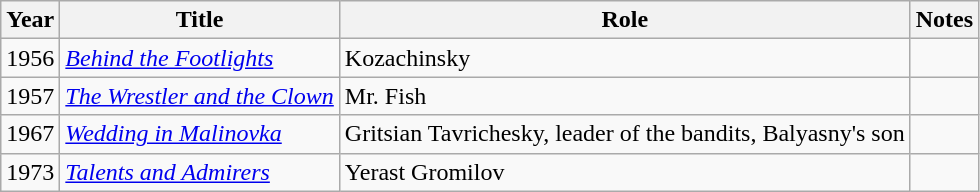<table class="wikitable">
<tr>
<th>Year</th>
<th>Title</th>
<th>Role</th>
<th>Notes</th>
</tr>
<tr>
<td>1956</td>
<td><em><a href='#'>Behind the Footlights</a></em></td>
<td>Kozachinsky</td>
<td></td>
</tr>
<tr>
<td>1957</td>
<td><em><a href='#'>The Wrestler and the Clown</a></em></td>
<td>Mr. Fish</td>
<td></td>
</tr>
<tr>
<td>1967</td>
<td><em><a href='#'>Wedding in Malinovka</a></em></td>
<td>Gritsian Tavrichesky, leader of the bandits, Balyasny's son</td>
<td></td>
</tr>
<tr>
<td>1973</td>
<td><em><a href='#'>Talents and Admirers</a></em></td>
<td>Yerast Gromilov</td>
<td></td>
</tr>
</table>
